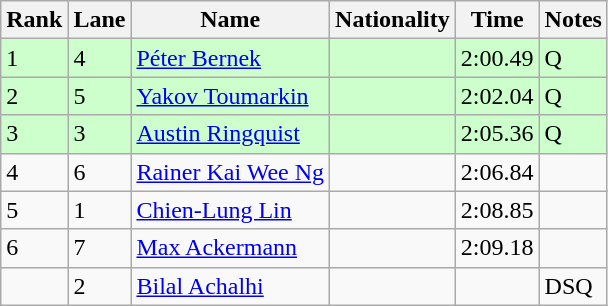<table class="wikitable">
<tr>
<th>Rank</th>
<th>Lane</th>
<th>Name</th>
<th>Nationality</th>
<th>Time</th>
<th>Notes</th>
</tr>
<tr bgcolor=ccffcc>
<td>1</td>
<td>4</td>
<td><a href='#'>Péter Bernek</a></td>
<td></td>
<td>2:00.49</td>
<td>Q</td>
</tr>
<tr bgcolor=ccffcc>
<td>2</td>
<td>5</td>
<td><a href='#'>Yakov Toumarkin</a></td>
<td></td>
<td>2:02.04</td>
<td>Q</td>
</tr>
<tr bgcolor=ccffcc>
<td>3</td>
<td>3</td>
<td><a href='#'>Austin Ringquist</a></td>
<td></td>
<td>2:05.36</td>
<td>Q</td>
</tr>
<tr>
<td>4</td>
<td>6</td>
<td><a href='#'>Rainer Kai Wee Ng</a></td>
<td></td>
<td>2:06.84</td>
<td></td>
</tr>
<tr>
<td>5</td>
<td>1</td>
<td><a href='#'>Chien-Lung Lin</a></td>
<td></td>
<td>2:08.85</td>
<td></td>
</tr>
<tr>
<td>6</td>
<td>7</td>
<td><a href='#'>Max Ackermann</a></td>
<td></td>
<td>2:09.18</td>
<td></td>
</tr>
<tr>
<td></td>
<td>2</td>
<td><a href='#'>Bilal Achalhi</a></td>
<td></td>
<td></td>
<td>DSQ</td>
</tr>
</table>
